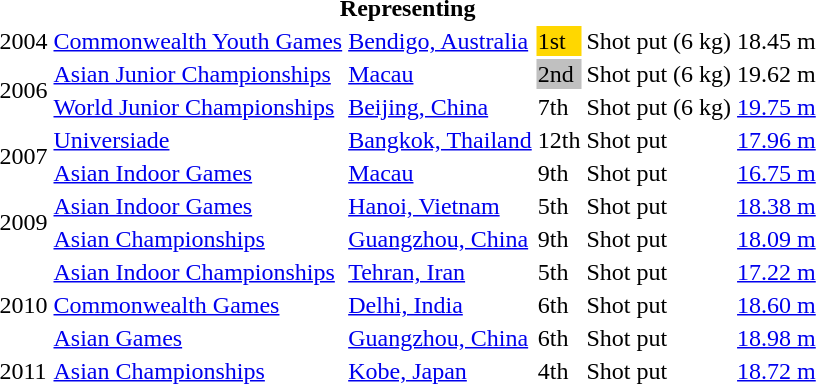<table>
<tr>
<th colspan="6">Representing </th>
</tr>
<tr>
<td>2004</td>
<td><a href='#'>Commonwealth Youth Games</a></td>
<td><a href='#'>Bendigo, Australia</a></td>
<td bgcolor=gold>1st</td>
<td>Shot put (6 kg)</td>
<td>18.45 m</td>
</tr>
<tr>
<td rowspan=2>2006</td>
<td><a href='#'>Asian Junior Championships</a></td>
<td><a href='#'>Macau</a></td>
<td bgcolor=silver>2nd</td>
<td>Shot put (6 kg)</td>
<td>19.62 m</td>
</tr>
<tr>
<td><a href='#'>World Junior Championships</a></td>
<td><a href='#'>Beijing, China</a></td>
<td>7th</td>
<td>Shot put (6 kg)</td>
<td><a href='#'>19.75 m</a></td>
</tr>
<tr>
<td rowspan=2>2007</td>
<td><a href='#'>Universiade</a></td>
<td><a href='#'>Bangkok, Thailand</a></td>
<td>12th</td>
<td>Shot put</td>
<td><a href='#'>17.96 m</a></td>
</tr>
<tr>
<td><a href='#'>Asian Indoor Games</a></td>
<td><a href='#'>Macau</a></td>
<td>9th</td>
<td>Shot put</td>
<td><a href='#'>16.75 m</a></td>
</tr>
<tr>
<td rowspan=2>2009</td>
<td><a href='#'>Asian Indoor Games</a></td>
<td><a href='#'>Hanoi, Vietnam</a></td>
<td>5th</td>
<td>Shot put</td>
<td><a href='#'>18.38 m</a></td>
</tr>
<tr>
<td><a href='#'>Asian Championships</a></td>
<td><a href='#'>Guangzhou, China</a></td>
<td>9th</td>
<td>Shot put</td>
<td><a href='#'>18.09 m</a></td>
</tr>
<tr>
<td rowspan=3>2010</td>
<td><a href='#'>Asian Indoor Championships</a></td>
<td><a href='#'>Tehran, Iran</a></td>
<td>5th</td>
<td>Shot put</td>
<td><a href='#'>17.22 m</a></td>
</tr>
<tr>
<td><a href='#'>Commonwealth Games</a></td>
<td><a href='#'>Delhi, India</a></td>
<td>6th</td>
<td>Shot put</td>
<td><a href='#'>18.60 m</a></td>
</tr>
<tr>
<td><a href='#'>Asian Games</a></td>
<td><a href='#'>Guangzhou, China</a></td>
<td>6th</td>
<td>Shot put</td>
<td><a href='#'>18.98 m</a></td>
</tr>
<tr>
<td>2011</td>
<td><a href='#'>Asian Championships</a></td>
<td><a href='#'>Kobe, Japan</a></td>
<td>4th</td>
<td>Shot put</td>
<td><a href='#'>18.72 m</a></td>
</tr>
</table>
